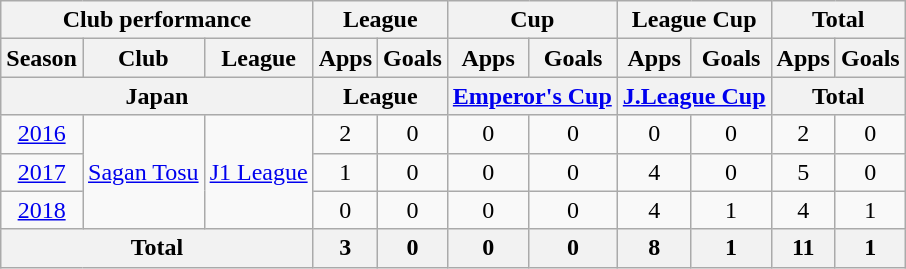<table class="wikitable" style="text-align:center;">
<tr>
<th colspan=3>Club performance</th>
<th colspan=2>League</th>
<th colspan=2>Cup</th>
<th colspan=2>League Cup</th>
<th colspan=2>Total</th>
</tr>
<tr>
<th>Season</th>
<th>Club</th>
<th>League</th>
<th>Apps</th>
<th>Goals</th>
<th>Apps</th>
<th>Goals</th>
<th>Apps</th>
<th>Goals</th>
<th>Apps</th>
<th>Goals</th>
</tr>
<tr>
<th colspan=3>Japan</th>
<th colspan=2>League</th>
<th colspan=2><a href='#'>Emperor's Cup</a></th>
<th colspan=2><a href='#'>J.League Cup</a></th>
<th colspan=2>Total</th>
</tr>
<tr>
<td><a href='#'>2016</a></td>
<td rowspan="3"><a href='#'>Sagan Tosu</a></td>
<td rowspan="3"><a href='#'>J1 League</a></td>
<td>2</td>
<td>0</td>
<td>0</td>
<td>0</td>
<td>0</td>
<td>0</td>
<td>2</td>
<td>0</td>
</tr>
<tr>
<td><a href='#'>2017</a></td>
<td>1</td>
<td>0</td>
<td>0</td>
<td>0</td>
<td>4</td>
<td>0</td>
<td>5</td>
<td>0</td>
</tr>
<tr>
<td><a href='#'>2018</a></td>
<td>0</td>
<td>0</td>
<td>0</td>
<td>0</td>
<td>4</td>
<td>1</td>
<td>4</td>
<td>1</td>
</tr>
<tr>
<th colspan=3>Total</th>
<th>3</th>
<th>0</th>
<th>0</th>
<th>0</th>
<th>8</th>
<th>1</th>
<th>11</th>
<th>1</th>
</tr>
</table>
